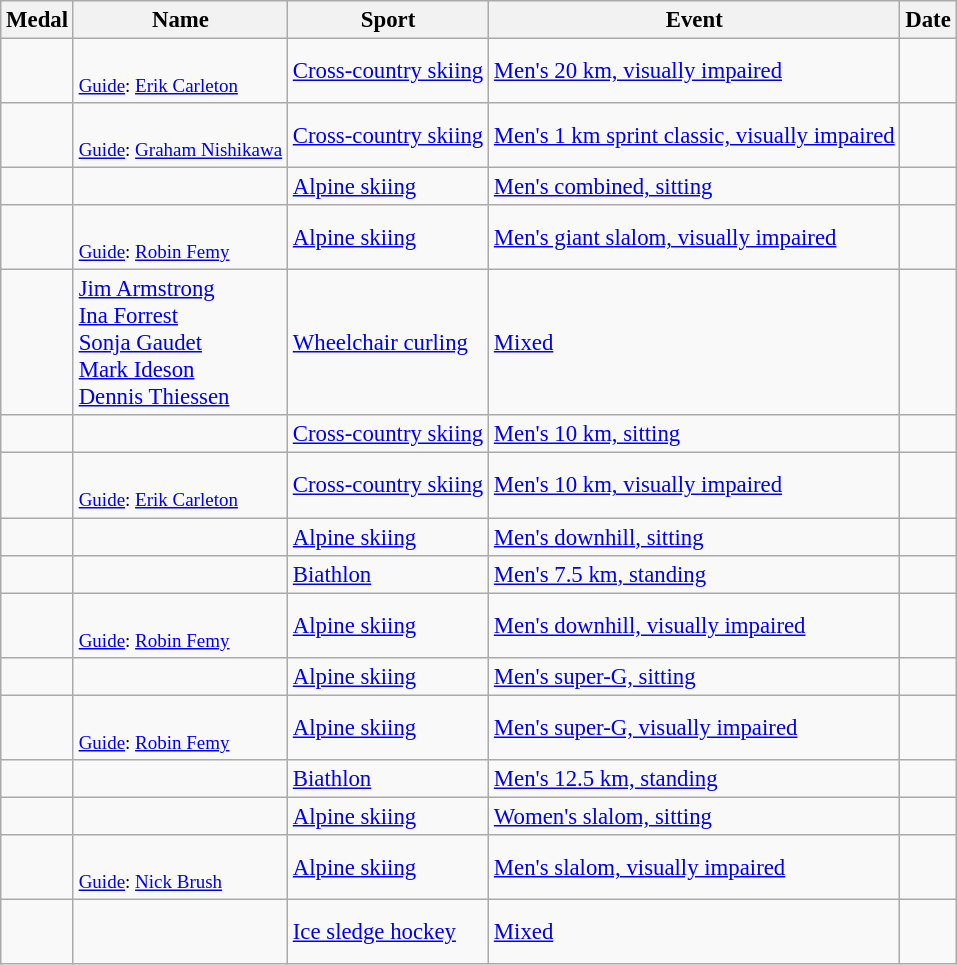<table class="wikitable sortable" style="font-size: 95%;">
<tr>
<th>Medal</th>
<th>Name</th>
<th>Sport</th>
<th>Event</th>
<th>Date</th>
</tr>
<tr>
<td></td>
<td><br><small><a href='#'>Guide</a>: <a href='#'>Erik Carleton</a></small></td>
<td><a href='#'>Cross-country skiing</a></td>
<td><a href='#'>Men's 20 km, visually impaired</a></td>
<td></td>
</tr>
<tr>
<td></td>
<td><br><small><a href='#'>Guide</a>: <a href='#'>Graham Nishikawa</a></small></td>
<td><a href='#'>Cross-country skiing</a></td>
<td><a href='#'>Men's 1 km sprint classic, visually impaired</a></td>
<td></td>
</tr>
<tr>
<td></td>
<td></td>
<td><a href='#'>Alpine skiing</a></td>
<td><a href='#'>Men's combined, sitting</a></td>
<td></td>
</tr>
<tr>
<td></td>
<td><br><small><a href='#'>Guide</a>: <a href='#'>Robin Femy</a></small></td>
<td><a href='#'>Alpine skiing</a></td>
<td><a href='#'>Men's giant slalom, visually impaired</a></td>
<td></td>
</tr>
<tr>
<td></td>
<td><a href='#'>Jim Armstrong</a><br><a href='#'>Ina Forrest</a><br><a href='#'>Sonja Gaudet</a><br><a href='#'>Mark Ideson</a><br><a href='#'>Dennis Thiessen</a></td>
<td><a href='#'>Wheelchair curling</a></td>
<td><a href='#'>Mixed</a></td>
<td></td>
</tr>
<tr>
<td></td>
<td></td>
<td><a href='#'>Cross-country skiing</a></td>
<td><a href='#'>Men's 10 km, sitting</a></td>
<td></td>
</tr>
<tr>
<td></td>
<td><br><small><a href='#'>Guide</a>: <a href='#'>Erik Carleton</a></small></td>
<td><a href='#'>Cross-country skiing</a></td>
<td><a href='#'>Men's 10 km, visually impaired</a></td>
<td></td>
</tr>
<tr>
<td></td>
<td></td>
<td><a href='#'>Alpine skiing</a></td>
<td><a href='#'>Men's downhill, sitting</a></td>
<td></td>
</tr>
<tr>
<td></td>
<td></td>
<td><a href='#'>Biathlon</a></td>
<td><a href='#'>Men's 7.5 km, standing</a></td>
<td></td>
</tr>
<tr>
<td></td>
<td><br><small><a href='#'>Guide</a>: <a href='#'>Robin Femy</a></small></td>
<td><a href='#'>Alpine skiing</a></td>
<td><a href='#'>Men's downhill, visually impaired</a></td>
<td></td>
</tr>
<tr>
<td></td>
<td></td>
<td><a href='#'>Alpine skiing</a></td>
<td><a href='#'>Men's super-G, sitting</a></td>
<td></td>
</tr>
<tr>
<td></td>
<td><br><small><a href='#'>Guide</a>: <a href='#'>Robin Femy</a></small></td>
<td><a href='#'>Alpine skiing</a></td>
<td><a href='#'>Men's super-G, visually impaired</a></td>
<td></td>
</tr>
<tr>
<td></td>
<td></td>
<td><a href='#'>Biathlon</a></td>
<td><a href='#'>Men's 12.5 km, standing</a></td>
<td></td>
</tr>
<tr>
<td></td>
<td></td>
<td><a href='#'>Alpine skiing</a></td>
<td><a href='#'>Women's slalom, sitting</a></td>
<td></td>
</tr>
<tr>
<td></td>
<td><br><small><a href='#'>Guide</a>: <a href='#'>Nick Brush</a></small></td>
<td><a href='#'>Alpine skiing</a></td>
<td><a href='#'>Men's slalom, visually impaired</a></td>
<td></td>
</tr>
<tr>
<td></td>
<td><br><br></td>
<td><a href='#'>Ice sledge hockey</a></td>
<td><a href='#'>Mixed</a></td>
<td></td>
</tr>
</table>
